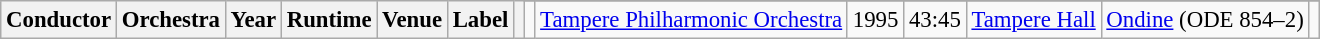<table class="wikitable sortable" style="margin-right: 0; font-size: 95%">
<tr>
<th style="width:"; rowspan=2>Conductor</th>
<th style="width:"; rowspan=2>Orchestra</th>
<th style="width:"; rowspan=2>Year</th>
<th style="width:"; rowspan=2>Runtime</th>
<th style="width:"; rowspan=2>Venue</th>
<th style="width:"; rowspan=2>Label</th>
<th style="width:"; rowspan=2 class="unsortable"></th>
</tr>
<tr>
<td></td>
<td><a href='#'>Tampere Philharmonic Orchestra</a></td>
<td>1995</td>
<td>43:45</td>
<td><a href='#'>Tampere Hall</a></td>
<td><a href='#'>Ondine</a> (ODE 854–2)</td>
<td></td>
</tr>
</table>
